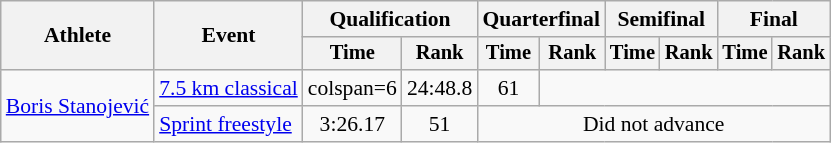<table class="wikitable" style="font-size:90%">
<tr>
<th rowspan="2">Athlete</th>
<th rowspan="2">Event</th>
<th colspan="2">Qualification</th>
<th colspan="2">Quarterfinal</th>
<th colspan="2">Semifinal</th>
<th colspan="2">Final</th>
</tr>
<tr style="font-size:95%">
<th>Time</th>
<th>Rank</th>
<th>Time</th>
<th>Rank</th>
<th>Time</th>
<th>Rank</th>
<th>Time</th>
<th>Rank</th>
</tr>
<tr align=center>
<td align=left rowspan=2><a href='#'>Boris Stanojević</a></td>
<td align=left><a href='#'>7.5 km classical</a></td>
<td>colspan=6</td>
<td>24:48.8</td>
<td>61</td>
</tr>
<tr align=center>
<td align=left><a href='#'>Sprint freestyle</a></td>
<td>3:26.17</td>
<td>51</td>
<td colspan=6>Did not advance</td>
</tr>
</table>
